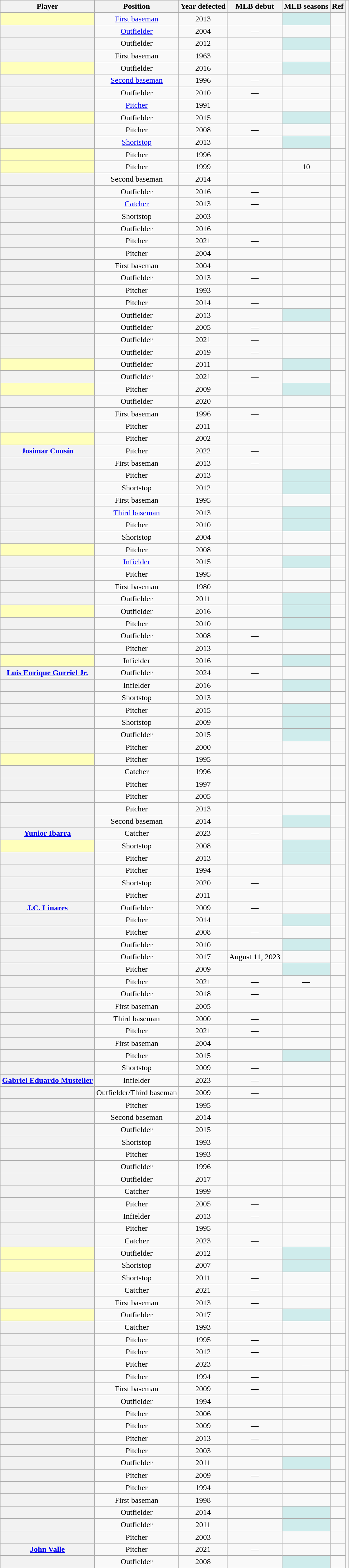<table class="wikitable sortable plainrowheaders" style="text-align:center">
<tr>
<th scope="col">Player</th>
<th scope="col">Position</th>
<th scope="col">Year defected</th>
<th scope="col">MLB debut</th>
<th scope="col">MLB seasons</th>
<th scope="col" class=unsortable>Ref</th>
</tr>
<tr>
<th scope="row" style="text-align:center; background:#ffb;"></th>
<td><a href='#'>First baseman</a></td>
<td>2013</td>
<td></td>
<td style="background:#cfecec;"></td>
<td></td>
</tr>
<tr>
<th scope="row" style="text-align:center"></th>
<td><a href='#'>Outfielder</a></td>
<td>2004</td>
<td>—</td>
<td></td>
<td></td>
</tr>
<tr>
<th scope="row" style="text-align:center"></th>
<td>Outfielder</td>
<td>2012</td>
<td></td>
<td style="background:#cfecec;"></td>
<td></td>
</tr>
<tr>
<th scope="row" style="text-align:center"></th>
<td>First baseman</td>
<td>1963</td>
<td></td>
<td></td>
<td></td>
</tr>
<tr>
<th scope="row" style="text-align:center; background:#ffb;"></th>
<td>Outfielder</td>
<td>2016</td>
<td></td>
<td style="background:#cfecec;"></td>
<td></td>
</tr>
<tr>
<th scope="row" style="text-align:center"></th>
<td><a href='#'>Second baseman</a></td>
<td>1996</td>
<td>—</td>
<td></td>
<td></td>
</tr>
<tr>
<th scope="row" style="text-align:center"></th>
<td>Outfielder</td>
<td>2010</td>
<td>—</td>
<td></td>
<td></td>
</tr>
<tr>
<th scope="row" style="text-align:center"></th>
<td><a href='#'>Pitcher</a></td>
<td>1991</td>
<td></td>
<td></td>
<td></td>
</tr>
<tr>
<th scope="row" style="text-align:center; background:#ffb;"></th>
<td>Outfielder</td>
<td>2015</td>
<td></td>
<td style="background:#cfecec;"></td>
<td></td>
</tr>
<tr>
<th scope="row" style="text-align:center"></th>
<td>Pitcher</td>
<td>2008</td>
<td>—</td>
<td></td>
<td></td>
</tr>
<tr>
<th scope="row" style="text-align:center"></th>
<td><a href='#'>Shortstop</a></td>
<td>2013</td>
<td></td>
<td style="background:#cfecec;"></td>
<td></td>
</tr>
<tr>
<th scope="row" style="text-align:center; background:#ffb;"></th>
<td>Pitcher</td>
<td>1996</td>
<td></td>
<td></td>
<td></td>
</tr>
<tr>
<th scope="row" style="text-align:center; background:#ffb;"></th>
<td>Pitcher</td>
<td>1999</td>
<td></td>
<td>10</td>
<td></td>
</tr>
<tr>
<th scope="row" style="text-align:center"></th>
<td>Second baseman</td>
<td>2014</td>
<td>—</td>
<td></td>
<td></td>
</tr>
<tr>
<th scope="row" style="text-align:center"></th>
<td>Outfielder</td>
<td>2016</td>
<td>—</td>
<td></td>
<td></td>
</tr>
<tr>
<th scope="row" style="text-align:center"></th>
<td><a href='#'>Catcher</a></td>
<td>2013</td>
<td>—</td>
<td></td>
<td></td>
</tr>
<tr>
<th scope="row" style="text-align:center"></th>
<td>Shortstop</td>
<td>2003</td>
<td></td>
<td></td>
<td></td>
</tr>
<tr>
<th scope="row" style="text-align:center"></th>
<td>Outfielder</td>
<td>2016</td>
<td></td>
<td —></td>
<td></td>
</tr>
<tr>
<th scope="row" style="text-align:center"></th>
<td>Pitcher</td>
<td>2021</td>
<td>—</td>
<td></td>
<td></td>
</tr>
<tr>
<th scope="row" style="text-align:center"></th>
<td>Pitcher</td>
<td>2004</td>
<td></td>
<td></td>
<td></td>
</tr>
<tr>
<th scope="row" style="text-align:center"></th>
<td>First baseman</td>
<td>2004</td>
<td></td>
<td></td>
<td></td>
</tr>
<tr>
<th scope="row" style="text-align:center"></th>
<td>Outfielder</td>
<td>2013</td>
<td>—</td>
<td></td>
<td></td>
</tr>
<tr>
<th scope="row" style="text-align:center"></th>
<td>Pitcher</td>
<td>1993</td>
<td></td>
<td></td>
<td></td>
</tr>
<tr>
<th scope="row" style="text-align:center"></th>
<td>Pitcher</td>
<td>2014</td>
<td>—</td>
<td></td>
<td></td>
</tr>
<tr>
<th scope="row" style="text-align:center"></th>
<td>Outfielder</td>
<td>2013</td>
<td></td>
<td style="background:#cfecec;"></td>
<td></td>
</tr>
<tr>
<th scope="row" style="text-align:center"></th>
<td>Outfielder</td>
<td>2005</td>
<td>—</td>
<td></td>
<td></td>
</tr>
<tr>
<th scope="row" style="text-align:center"></th>
<td>Outfielder</td>
<td>2021</td>
<td>—</td>
<td></td>
<td></td>
</tr>
<tr>
<th scope="row" style="text-align:center"></th>
<td>Outfielder</td>
<td>2019</td>
<td>—</td>
<td></td>
<td></td>
</tr>
<tr>
<th scope="row" style="text-align:center; background:#ffb;"></th>
<td>Outfielder</td>
<td>2011</td>
<td></td>
<td style="background:#cfecec;"></td>
<td></td>
</tr>
<tr>
<th scope="row" style="text-align:center"></th>
<td>Outfielder</td>
<td>2021</td>
<td>—</td>
<td></td>
<td></td>
</tr>
<tr>
<th scope="row" style="text-align:center; background:#ffb;"></th>
<td>Pitcher</td>
<td>2009</td>
<td></td>
<td style="background:#cfecec;"></td>
<td></td>
</tr>
<tr>
<th scope="row" style="text-align:center"></th>
<td>Outfielder</td>
<td>2020</td>
<td></td>
<td></td>
<td></td>
</tr>
<tr>
<th scope="row" style="text-align:center"></th>
<td>First baseman</td>
<td>1996</td>
<td>—</td>
<td></td>
<td></td>
</tr>
<tr>
<th scope="row" style="text-align:center"></th>
<td>Pitcher</td>
<td>2011</td>
<td></td>
<td></td>
<td></td>
</tr>
<tr>
<th scope="row" style="text-align:center; background:#ffb;"></th>
<td>Pitcher</td>
<td>2002</td>
<td></td>
<td></td>
<td></td>
</tr>
<tr>
<th><a href='#'>Josimar Cousín</a></th>
<td>Pitcher</td>
<td>2022</td>
<td>—</td>
<td></td>
<td></td>
</tr>
<tr>
<th scope="row" style="text-align:center"></th>
<td>First baseman</td>
<td>2013</td>
<td>—</td>
<td></td>
<td></td>
</tr>
<tr>
<th scope="row" style="text-align:center"></th>
<td>Pitcher</td>
<td>2013</td>
<td></td>
<td style="background:#cfecec;"></td>
<td></td>
</tr>
<tr>
<th scope="row" style="text-align:center"></th>
<td>Shortstop</td>
<td>2012</td>
<td></td>
<td style="background:#cfecec;"></td>
<td></td>
</tr>
<tr>
<th scope="row" style="text-align:center"></th>
<td>First baseman</td>
<td>1995</td>
<td></td>
<td></td>
<td></td>
</tr>
<tr>
<th scope="row" style="text-align:center"></th>
<td><a href='#'>Third baseman</a></td>
<td>2013</td>
<td></td>
<td style="background:#cfecec;"></td>
<td></td>
</tr>
<tr>
<th scope="row" style="text-align:center"></th>
<td>Pitcher</td>
<td>2010</td>
<td></td>
<td style="background:#cfecec;"></td>
<td></td>
</tr>
<tr>
<th scope="row" style="text-align:center"></th>
<td>Shortstop</td>
<td>2004</td>
<td></td>
<td></td>
<td></td>
</tr>
<tr>
<th scope="row" style="text-align:center; background:#ffb;"></th>
<td>Pitcher</td>
<td>2008</td>
<td></td>
<td></td>
<td></td>
</tr>
<tr>
<th scope="row" style="text-align:center"></th>
<td><a href='#'>Infielder</a></td>
<td>2015</td>
<td></td>
<td style="background:#cfecec;"></td>
<td></td>
</tr>
<tr>
<th scope="row" style="text-align:center"></th>
<td>Pitcher</td>
<td>1995</td>
<td></td>
<td></td>
<td></td>
</tr>
<tr>
<th scope="row" style="text-align:center"></th>
<td>First baseman</td>
<td>1980</td>
<td></td>
<td></td>
<td></td>
</tr>
<tr>
<th scope="row" style="text-align:center"></th>
<td>Outfielder</td>
<td>2011</td>
<td></td>
<td style="background:#cfecec;"></td>
<td></td>
</tr>
<tr>
<th scope="row" style="text-align:center; background:#ffb;"></th>
<td>Outfielder</td>
<td>2016</td>
<td></td>
<td style="background:#cfecec;"></td>
<td></td>
</tr>
<tr>
<th scope="row" style="text-align:center"></th>
<td>Pitcher</td>
<td>2010</td>
<td></td>
<td style="background:#cfecec;"></td>
<td></td>
</tr>
<tr>
<th scope="row" style="text-align:center"></th>
<td>Outfielder</td>
<td>2008</td>
<td>—</td>
<td></td>
<td></td>
</tr>
<tr>
<th scope="row" style="text-align:center"></th>
<td>Pitcher</td>
<td>2013</td>
<td></td>
<td></td>
<td></td>
</tr>
<tr>
<th scope="row" style="text-align:center; background:#ffb;"></th>
<td>Infielder</td>
<td>2016</td>
<td></td>
<td style="background:#cfecec;"></td>
<td></td>
</tr>
<tr>
<th><a href='#'>Luis Enrique Gurriel Jr.</a></th>
<td>Outfielder</td>
<td>2024</td>
<td>—</td>
<td></td>
<td></td>
</tr>
<tr>
<th scope="row" style="text-align:center"></th>
<td>Infielder</td>
<td>2016</td>
<td></td>
<td style="background:#cfecec;"></td>
<td></td>
</tr>
<tr>
<th scope="row" style="text-align:center"></th>
<td>Shortstop</td>
<td>2013</td>
<td></td>
<td></td>
<td></td>
</tr>
<tr>
<th scope="row" style="text-align:center"></th>
<td>Pitcher</td>
<td>2015</td>
<td></td>
<td style="background:#cfecec;"></td>
<td></td>
</tr>
<tr>
<th scope="row" style="text-align:center"></th>
<td>Shortstop</td>
<td>2009</td>
<td></td>
<td style="background:#cfecec;"></td>
<td></td>
</tr>
<tr>
<th scope="row" style="text-align:center"></th>
<td>Outfielder</td>
<td>2015</td>
<td></td>
<td style="background:#cfecec;"></td>
<td></td>
</tr>
<tr>
<th scope="row" style="text-align:center"></th>
<td>Pitcher</td>
<td>2000</td>
<td></td>
<td></td>
<td></td>
</tr>
<tr>
<th scope="row" style="text-align:center; background:#ffb;"></th>
<td>Pitcher</td>
<td>1995</td>
<td></td>
<td></td>
<td></td>
</tr>
<tr>
<th scope="row" style="text-align:center"></th>
<td>Catcher</td>
<td>1996</td>
<td></td>
<td></td>
<td></td>
</tr>
<tr>
<th scope="row" style="text-align:center"></th>
<td>Pitcher</td>
<td>1997</td>
<td></td>
<td></td>
<td></td>
</tr>
<tr>
<th scope="row" style="text-align:center"></th>
<td>Pitcher</td>
<td>2005</td>
<td></td>
<td></td>
<td></td>
</tr>
<tr>
<th scope="row" style="text-align:center"></th>
<td>Pitcher</td>
<td>2013</td>
<td></td>
<td></td>
<td></td>
</tr>
<tr>
<th scope="row" style="text-align:center"></th>
<td>Second baseman</td>
<td>2014</td>
<td></td>
<td style="background:#cfecec;"></td>
<td></td>
</tr>
<tr>
<th><a href='#'>Yunior Ibarra</a></th>
<td>Catcher</td>
<td>2023</td>
<td>—</td>
<td></td>
<td></td>
</tr>
<tr>
<th scope="row" style="text-align:center; background:#ffb;"> </th>
<td>Shortstop</td>
<td>2008</td>
<td></td>
<td style="background:#cfecec;"></td>
<td></td>
</tr>
<tr>
<th scope="row" style="text-align:center"></th>
<td>Pitcher</td>
<td>2013</td>
<td></td>
<td style="background:#cfecec;"></td>
<td></td>
</tr>
<tr>
<th scope="row" style="text-align:center"></th>
<td>Pitcher</td>
<td>1994</td>
<td></td>
<td></td>
<td></td>
</tr>
<tr>
<th scope="row" style="text-align:center"></th>
<td>Shortstop</td>
<td>2020</td>
<td>—</td>
<td></td>
<td></td>
</tr>
<tr>
<th scope="row" style="text-align:center"></th>
<td>Pitcher</td>
<td>2011</td>
<td></td>
<td></td>
<td></td>
</tr>
<tr>
<th><a href='#'>J.C. Linares</a></th>
<td>Outfielder</td>
<td>2009</td>
<td>—</td>
<td></td>
<td></td>
</tr>
<tr>
<th scope="row" style="text-align:center"></th>
<td>Pitcher</td>
<td>2014</td>
<td></td>
<td style="background:#cfecec;"></td>
<td></td>
</tr>
<tr>
<th scope="row" style="text-align:center"></th>
<td>Pitcher</td>
<td>2008</td>
<td>—</td>
<td></td>
<td></td>
</tr>
<tr>
<th scope="row" style="text-align:center"></th>
<td>Outfielder</td>
<td>2010</td>
<td></td>
<td style="background:#cfecec;"></td>
<td></td>
</tr>
<tr>
<th scope="row" style="text-align:center"></th>
<td>Outfielder</td>
<td>2017</td>
<td>August 11, 2023</td>
<td></td>
<td></td>
</tr>
<tr>
<th scope="row" style="text-align:center"></th>
<td>Pitcher</td>
<td>2009</td>
<td></td>
<td style="background:#cfecec;"></td>
<td></td>
</tr>
<tr>
<th scope="row" style="text-align:center"></th>
<td>Pitcher</td>
<td>2021</td>
<td>—</td>
<td>—</td>
<td></td>
</tr>
<tr>
<th scope="row" style="text-align:center"></th>
<td>Outfielder</td>
<td>2018</td>
<td>—</td>
<td></td>
<td></td>
</tr>
<tr>
<th scope="row" style="text-align:center"></th>
<td>First baseman</td>
<td>2005</td>
<td></td>
<td></td>
<td></td>
</tr>
<tr>
<th scope="row" style="text-align:center"></th>
<td>Third baseman</td>
<td>2000</td>
<td>—</td>
<td></td>
<td></td>
</tr>
<tr>
<th scope="row" style="text-align:center"></th>
<td>Pitcher</td>
<td>2021</td>
<td>—</td>
<td></td>
<td></td>
</tr>
<tr>
<th scope="row" style="text-align:center"></th>
<td>First baseman</td>
<td>2004</td>
<td></td>
<td></td>
<td></td>
</tr>
<tr>
<th scope="row" style="text-align:center"></th>
<td>Pitcher</td>
<td>2015</td>
<td></td>
<td style="background:#cfecec;"></td>
<td></td>
</tr>
<tr>
<th scope="row" style="text-align:center"></th>
<td>Shortstop</td>
<td>2009</td>
<td>—</td>
<td></td>
<td></td>
</tr>
<tr>
<th><a href='#'>Gabriel Eduardo Mustelier</a></th>
<td>Infielder</td>
<td>2023</td>
<td>—</td>
<td></td>
<td></td>
</tr>
<tr>
<th scope="row" style="text-align:center"></th>
<td>Outfielder/Third baseman</td>
<td>2009</td>
<td>—</td>
<td></td>
<td></td>
</tr>
<tr>
<th scope="row" style="text-align:center"></th>
<td>Pitcher</td>
<td>1995</td>
<td></td>
<td></td>
<td></td>
</tr>
<tr>
<th scope="row" style="text-align:center"></th>
<td>Second baseman</td>
<td>2014</td>
<td></td>
<td></td>
<td></td>
</tr>
<tr>
<th scope="row" style="text-align:center"></th>
<td>Outfielder</td>
<td>2015</td>
<td></td>
<td></td>
<td></td>
</tr>
<tr>
<th scope="row" style="text-align:center"></th>
<td>Shortstop</td>
<td>1993</td>
<td></td>
<td></td>
<td></td>
</tr>
<tr>
<th scope="row" style="text-align:center"></th>
<td>Pitcher</td>
<td>1993</td>
<td></td>
<td></td>
<td></td>
</tr>
<tr>
<th scope="row" style="text-align:center"></th>
<td>Outfielder</td>
<td>1996</td>
<td></td>
<td></td>
<td></td>
</tr>
<tr>
<th scope="row" style="text-align:center"></th>
<td>Outfielder</td>
<td>2017</td>
<td></td>
<td></td>
<td></td>
</tr>
<tr>
<th scope="row" style="text-align:center"></th>
<td>Catcher</td>
<td>1999</td>
<td></td>
<td></td>
<td></td>
</tr>
<tr>
<th scope="row" style="text-align:center"></th>
<td>Pitcher</td>
<td>2005</td>
<td>—</td>
<td></td>
<td></td>
</tr>
<tr>
<th scope="row" style="text-align:center"></th>
<td>Infielder</td>
<td>2013</td>
<td>—</td>
<td></td>
<td></td>
</tr>
<tr>
<th scope="row" style="text-align:center"></th>
<td>Pitcher</td>
<td>1995</td>
<td></td>
<td></td>
<td></td>
</tr>
<tr>
<th scope="row" style="text-align:center"></th>
<td>Catcher</td>
<td>2023</td>
<td>—</td>
<td></td>
<td></td>
</tr>
<tr>
<th scope="row" style="text-align:center; background:#ffb;"></th>
<td>Outfielder</td>
<td>2012</td>
<td></td>
<td style="background:#cfecec;"></td>
<td></td>
</tr>
<tr>
<th scope="row" style="text-align:center; background:#ffb;"></th>
<td>Shortstop</td>
<td>2007</td>
<td></td>
<td style="background:#cfecec;"></td>
<td></td>
</tr>
<tr>
<th scope="row" style="text-align:center"></th>
<td>Shortstop</td>
<td>2011</td>
<td>—</td>
<td></td>
<td></td>
</tr>
<tr>
<th scope="row" style="text-align:center"></th>
<td>Catcher</td>
<td>2021</td>
<td>—</td>
<td></td>
<td></td>
</tr>
<tr>
<th scope="row" style="text-align:center"></th>
<td>First baseman</td>
<td>2013</td>
<td>—</td>
<td></td>
<td></td>
</tr>
<tr>
<th scope="row" style="text-align:center; background:#ffb;"></th>
<td>Outfielder</td>
<td>2017</td>
<td></td>
<td style="background:#cfecec;"></td>
<td></td>
</tr>
<tr>
<th scope="row" style="text-align:center"></th>
<td>Catcher</td>
<td>1993</td>
<td></td>
<td></td>
<td></td>
</tr>
<tr>
<th scope="row" style="text-align:center"></th>
<td>Pitcher</td>
<td>1995</td>
<td>—</td>
<td></td>
<td></td>
</tr>
<tr>
<th scope="row" style="text-align:center"></th>
<td>Pitcher</td>
<td>2012</td>
<td>—</td>
<td></td>
<td></td>
</tr>
<tr>
<th scope="row" style="text-align:center"></th>
<td>Pitcher</td>
<td>2023</td>
<td></td>
<td>—</td>
<td></td>
<td></td>
</tr>
<tr>
<th scope="row" style="text-align:center"></th>
<td>Pitcher</td>
<td>1994</td>
<td>—</td>
<td></td>
<td></td>
</tr>
<tr>
<th scope="row" style="text-align:center"></th>
<td>First baseman</td>
<td>2009</td>
<td>—</td>
<td></td>
<td></td>
</tr>
<tr>
<th scope="row" style="text-align:center"></th>
<td>Outfielder</td>
<td>1994</td>
<td></td>
<td></td>
<td></td>
</tr>
<tr>
<th scope="row" style="text-align:center"></th>
<td>Pitcher</td>
<td>2006</td>
<td></td>
<td></td>
<td></td>
</tr>
<tr>
<th scope="row" style="text-align:center"></th>
<td>Pitcher</td>
<td>2009</td>
<td>—</td>
<td></td>
<td></td>
</tr>
<tr>
<th scope="row" style="text-align:center"></th>
<td>Pitcher</td>
<td>2013</td>
<td>—</td>
<td></td>
<td></td>
</tr>
<tr>
<th scope="row" style="text-align:center"></th>
<td>Pitcher</td>
<td>2003</td>
<td></td>
<td></td>
<td></td>
</tr>
<tr>
<th scope="row" style="text-align:center"></th>
<td>Outfielder</td>
<td>2011</td>
<td></td>
<td style="background:#cfecec;"></td>
<td></td>
</tr>
<tr>
<th scope="row" style="text-align:center"></th>
<td>Pitcher</td>
<td>2009</td>
<td>—</td>
<td></td>
<td></td>
</tr>
<tr>
<th scope="row" style="text-align:center"></th>
<td>Pitcher</td>
<td>1994</td>
<td></td>
<td></td>
<td></td>
</tr>
<tr>
<th scope="row" style="text-align:center"></th>
<td>First baseman</td>
<td>1998</td>
<td></td>
<td></td>
<td></td>
</tr>
<tr>
<th scope="row" style="text-align:center"></th>
<td>Outfielder</td>
<td>2014</td>
<td></td>
<td style="background:#cfecec;"></td>
<td></td>
</tr>
<tr>
<th scope="row" style="text-align:center"></th>
<td>Outfielder</td>
<td>2011</td>
<td></td>
<td style ="background:#cfecec;"></td>
<td></td>
</tr>
<tr>
<th scope="row" style="text-align:center"></th>
<td>Pitcher</td>
<td>2003</td>
<td></td>
<td></td>
<td></td>
</tr>
<tr>
<th><a href='#'>John Valle</a></th>
<td>Pitcher</td>
<td>2021</td>
<td>—</td>
<td></td>
<td></td>
</tr>
<tr>
<th scope="row" style="text-align:center"></th>
<td>Outfielder</td>
<td>2008</td>
<td></td>
<td style="background:#cfecec;"></td>
<td></td>
</tr>
</table>
